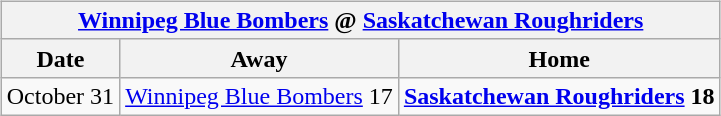<table cellspacing="10">
<tr>
<td valign="top"><br><table class="wikitable">
<tr>
<th colspan="4"><a href='#'>Winnipeg Blue Bombers</a> @ <a href='#'>Saskatchewan Roughriders</a></th>
</tr>
<tr>
<th>Date</th>
<th>Away</th>
<th>Home</th>
</tr>
<tr>
<td>October 31</td>
<td><a href='#'>Winnipeg Blue Bombers</a> 17</td>
<td><strong><a href='#'>Saskatchewan Roughriders</a> 18</strong></td>
</tr>
</table>
</td>
</tr>
</table>
